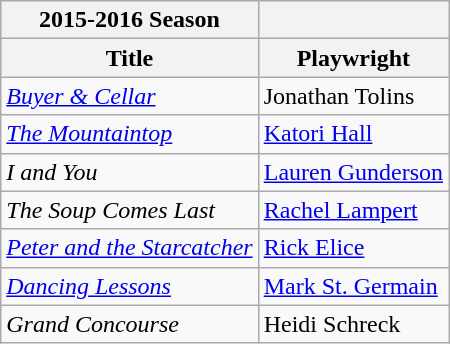<table class="wikitable">
<tr>
<th>2015-2016 Season</th>
<th></th>
</tr>
<tr>
<th>Title</th>
<th>Playwright</th>
</tr>
<tr>
<td><em><a href='#'>Buyer & Cellar</a></em></td>
<td>Jonathan Tolins</td>
</tr>
<tr>
<td><em><a href='#'>The Mountaintop</a></em></td>
<td><a href='#'>Katori Hall</a></td>
</tr>
<tr>
<td><em>I and You</em></td>
<td><a href='#'>Lauren Gunderson</a></td>
</tr>
<tr>
<td><em>The Soup Comes Last</em></td>
<td><a href='#'>Rachel Lampert</a></td>
</tr>
<tr>
<td><em><a href='#'>Peter and the Starcatcher</a></em></td>
<td><a href='#'>Rick Elice</a></td>
</tr>
<tr>
<td><em><a href='#'>Dancing Lessons</a></em></td>
<td><a href='#'>Mark St. Germain</a></td>
</tr>
<tr>
<td><em>Grand Concourse</em></td>
<td>Heidi Schreck</td>
</tr>
</table>
